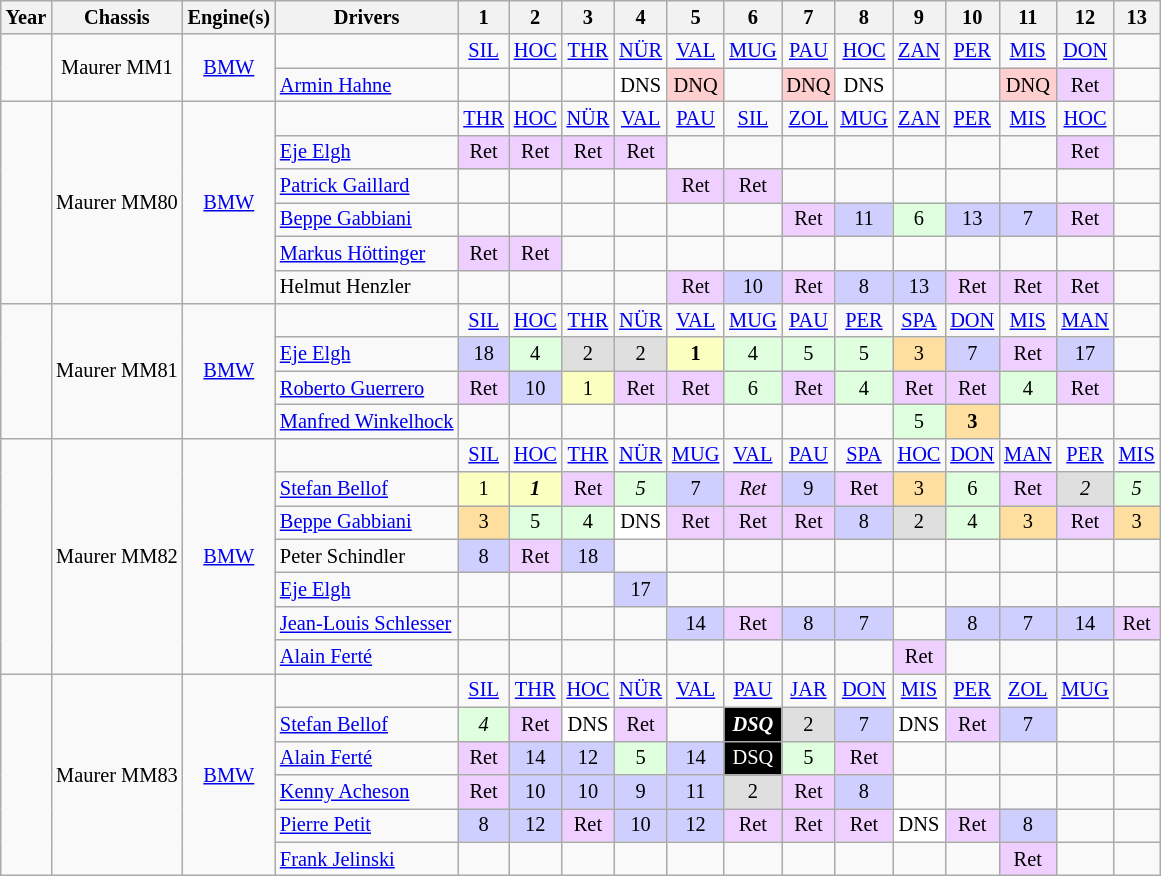<table class="wikitable" style="text-align:center; font-size:85%">
<tr>
<th>Year</th>
<th>Chassis</th>
<th>Engine(s)</th>
<th>Drivers</th>
<th>1</th>
<th>2</th>
<th>3</th>
<th>4</th>
<th>5</th>
<th>6</th>
<th>7</th>
<th>8</th>
<th>9</th>
<th>10</th>
<th>11</th>
<th>12</th>
<th>13</th>
</tr>
<tr>
<td rowspan="2"></td>
<td rowspan="2">Maurer MM1</td>
<td rowspan="2"><a href='#'>BMW</a></td>
<td></td>
<td><a href='#'>SIL</a></td>
<td><a href='#'>HOC</a></td>
<td><a href='#'>THR</a></td>
<td><a href='#'>NÜR</a></td>
<td><a href='#'>VAL</a></td>
<td><a href='#'>MUG</a></td>
<td><a href='#'>PAU</a></td>
<td><a href='#'>HOC</a></td>
<td><a href='#'>ZAN</a></td>
<td><a href='#'>PER</a></td>
<td><a href='#'>MIS</a></td>
<td><a href='#'>DON</a></td>
<td></td>
</tr>
<tr>
<td align="left"> <a href='#'>Armin Hahne</a></td>
<td></td>
<td></td>
<td></td>
<td style="background:white;">DNS</td>
<td style="background:#FFCFCF;">DNQ</td>
<td></td>
<td style="background:#FFCFCF;">DNQ</td>
<td style="background:white;">DNS</td>
<td></td>
<td></td>
<td style="background:#FFCFCF;">DNQ</td>
<td style="background:#EFCFFF;">Ret</td>
<td></td>
</tr>
<tr>
<td rowspan="6"></td>
<td rowspan="6">Maurer MM80</td>
<td rowspan="6"><a href='#'>BMW</a></td>
<td></td>
<td><a href='#'>THR</a></td>
<td><a href='#'>HOC</a></td>
<td><a href='#'>NÜR</a></td>
<td><a href='#'>VAL</a></td>
<td><a href='#'>PAU</a></td>
<td><a href='#'>SIL</a></td>
<td><a href='#'>ZOL</a></td>
<td><a href='#'>MUG</a></td>
<td><a href='#'>ZAN</a></td>
<td><a href='#'>PER</a></td>
<td><a href='#'>MIS</a></td>
<td><a href='#'>HOC</a></td>
<td></td>
</tr>
<tr>
<td align="left"> <a href='#'>Eje Elgh</a></td>
<td style="background:#EFCFFF;">Ret</td>
<td style="background:#EFCFFF;">Ret</td>
<td style="background:#EFCFFF;">Ret</td>
<td style="background:#EFCFFF;">Ret</td>
<td></td>
<td></td>
<td></td>
<td></td>
<td></td>
<td></td>
<td></td>
<td style="background:#EFCFFF;">Ret</td>
<td></td>
</tr>
<tr>
<td align="left"> <a href='#'>Patrick Gaillard</a></td>
<td></td>
<td></td>
<td></td>
<td></td>
<td style="background:#EFCFFF;">Ret</td>
<td style="background:#EFCFFF;">Ret</td>
<td></td>
<td></td>
<td></td>
<td></td>
<td></td>
<td></td>
<td></td>
</tr>
<tr>
<td align="left"> <a href='#'>Beppe Gabbiani</a></td>
<td></td>
<td></td>
<td></td>
<td></td>
<td></td>
<td></td>
<td style="background:#EFCFFF;">Ret</td>
<td style="background:#CFCFFF;">11</td>
<td style="background:#DFFFDF;">6</td>
<td style="background:#CFCFFF;">13</td>
<td style="background:#CFCFFF;">7</td>
<td style="background:#EFCFFF;">Ret</td>
<td></td>
</tr>
<tr>
<td align="left"> <a href='#'>Markus Höttinger</a></td>
<td style="background:#EFCFFF;">Ret</td>
<td style="background:#EFCFFF;">Ret</td>
<td></td>
<td></td>
<td></td>
<td></td>
<td></td>
<td></td>
<td></td>
<td></td>
<td></td>
<td></td>
<td></td>
</tr>
<tr>
<td align="left"> Helmut Henzler</td>
<td></td>
<td></td>
<td></td>
<td></td>
<td style="background:#EFCFFF;">Ret</td>
<td style="background:#CFCFFF;">10</td>
<td style="background:#EFCFFF;">Ret</td>
<td style="background:#CFCFFF;">8</td>
<td style="background:#CFCFFF;">13</td>
<td style="background:#EFCFFF;">Ret</td>
<td style="background:#EFCFFF;">Ret</td>
<td style="background:#EFCFFF;">Ret</td>
<td></td>
</tr>
<tr>
<td rowspan="4"></td>
<td rowspan="4">Maurer MM81</td>
<td rowspan="4"><a href='#'>BMW</a></td>
<td></td>
<td><a href='#'>SIL</a></td>
<td><a href='#'>HOC</a></td>
<td><a href='#'>THR</a></td>
<td><a href='#'>NÜR</a></td>
<td><a href='#'>VAL</a></td>
<td><a href='#'>MUG</a></td>
<td><a href='#'>PAU</a></td>
<td><a href='#'>PER</a></td>
<td><a href='#'>SPA</a></td>
<td><a href='#'>DON</a></td>
<td><a href='#'>MIS</a></td>
<td><a href='#'>MAN</a></td>
<td></td>
</tr>
<tr>
<td align="left"> <a href='#'>Eje Elgh</a></td>
<td style="background:#CFCFFF;">18</td>
<td style="background:#DFFFDF;">4</td>
<td style="background:#DFDFDF;">2</td>
<td style="background:#DFDFDF;">2</td>
<td style="background:#FBFFBF;"><strong>1</strong></td>
<td style="background:#DFFFDF;">4</td>
<td style="background:#DFFFDF;">5</td>
<td style="background:#DFFFDF;">5</td>
<td style="background:#FFDF9F;">3</td>
<td style="background:#CFCFFF;">7</td>
<td style="background:#EFCFFF;">Ret</td>
<td style="background:#CFCFFF;">17</td>
<td></td>
</tr>
<tr>
<td align="left"> <a href='#'>Roberto Guerrero</a></td>
<td style="background:#EFCFFF;">Ret</td>
<td style="background:#CFCFFF;">10</td>
<td style="background:#FBFFBF;">1</td>
<td style="background:#EFCFFF;">Ret</td>
<td style="background:#EFCFFF;">Ret</td>
<td style="background:#DFFFDF;">6</td>
<td style="background:#EFCFFF;">Ret</td>
<td style="background:#DFFFDF;">4</td>
<td style="background:#EFCFFF;">Ret</td>
<td style="background:#EFCFFF;">Ret</td>
<td style="background:#DFFFDF;">4</td>
<td style="background:#EFCFFF;">Ret</td>
<td></td>
</tr>
<tr>
<td align="left"> <a href='#'>Manfred Winkelhock</a></td>
<td></td>
<td></td>
<td></td>
<td></td>
<td></td>
<td></td>
<td></td>
<td></td>
<td style="background:#DFFFDF;">5</td>
<td style="background:#FFDF9F;"><strong>3</strong></td>
<td></td>
<td></td>
<td></td>
</tr>
<tr>
<td rowspan="7"></td>
<td rowspan="7">Maurer MM82</td>
<td rowspan="7"><a href='#'>BMW</a></td>
<td></td>
<td><a href='#'>SIL</a></td>
<td><a href='#'>HOC</a></td>
<td><a href='#'>THR</a></td>
<td><a href='#'>NÜR</a></td>
<td><a href='#'>MUG</a></td>
<td><a href='#'>VAL</a></td>
<td><a href='#'>PAU</a></td>
<td><a href='#'>SPA</a></td>
<td><a href='#'>HOC</a></td>
<td><a href='#'>DON</a></td>
<td><a href='#'>MAN</a></td>
<td><a href='#'>PER</a></td>
<td><a href='#'>MIS</a></td>
</tr>
<tr>
<td align="left"> <a href='#'>Stefan Bellof</a></td>
<td style="background:#FBFFBF;">1</td>
<td style="background:#FBFFBF;"><strong><em>1</em></strong></td>
<td style="background:#EFCFFF;">Ret</td>
<td style="background:#DFFFDF;"><em>5</em></td>
<td style="background:#CFCFFF;">7</td>
<td style="background:#EFCFFF;"><em>Ret</em></td>
<td style="background:#CFCFFF;">9</td>
<td style="background:#EFCFFF;">Ret</td>
<td style="background:#FFDF9F;">3</td>
<td style="background:#DFFFDF;">6</td>
<td style="background:#EFCFFF;">Ret</td>
<td style="background:#DFDFDF;"><em>2</em></td>
<td style="background:#DFFFDF;"><em>5</em></td>
</tr>
<tr>
<td align="left"> <a href='#'>Beppe Gabbiani</a></td>
<td style="background:#FFDF9F;">3</td>
<td style="background:#DFFFDF;">5</td>
<td style="background:#DFFFDF;">4</td>
<td style="background:white;">DNS</td>
<td style="background:#EFCFFF;">Ret</td>
<td style="background:#EFCFFF;">Ret</td>
<td style="background:#EFCFFF;">Ret</td>
<td style="background:#CFCFFF;">8</td>
<td style="background:#DFDFDF;">2</td>
<td style="background:#DFFFDF;">4</td>
<td style="background:#FFDF9F;">3</td>
<td style="background:#EFCFFF;">Ret</td>
<td style="background:#FFDF9F;">3</td>
</tr>
<tr>
<td align="left"> Peter Schindler</td>
<td style="background:#CFCFFF;">8</td>
<td style="background:#EFCFFF;">Ret</td>
<td style="background:#CFCFFF;">18</td>
<td></td>
<td></td>
<td></td>
<td></td>
<td></td>
<td></td>
<td></td>
<td></td>
<td></td>
<td></td>
</tr>
<tr>
<td align="left"> <a href='#'>Eje Elgh</a></td>
<td></td>
<td></td>
<td></td>
<td style="background:#CFCFFF;">17</td>
<td></td>
<td></td>
<td></td>
<td></td>
<td></td>
<td></td>
<td></td>
<td></td>
<td></td>
</tr>
<tr>
<td align="left"> <a href='#'>Jean-Louis Schlesser</a></td>
<td></td>
<td></td>
<td></td>
<td></td>
<td style="background:#CFCFFF;">14</td>
<td style="background:#EFCFFF;">Ret</td>
<td style="background:#CFCFFF;">8</td>
<td style="background:#CFCFFF;">7</td>
<td></td>
<td style="background:#CFCFFF;">8</td>
<td style="background:#CFCFFF;">7</td>
<td style="background:#CFCFFF;">14</td>
<td style="background:#EFCFFF;">Ret</td>
</tr>
<tr>
<td align="left"> <a href='#'>Alain Ferté</a></td>
<td></td>
<td></td>
<td></td>
<td></td>
<td></td>
<td></td>
<td></td>
<td></td>
<td style="background:#EFCFFF;">Ret</td>
<td></td>
<td></td>
<td></td>
<td></td>
</tr>
<tr>
<td rowspan="6"></td>
<td rowspan="6">Maurer MM83</td>
<td rowspan="6"><a href='#'>BMW</a></td>
<td></td>
<td><a href='#'>SIL</a></td>
<td><a href='#'>THR</a></td>
<td><a href='#'>HOC</a></td>
<td><a href='#'>NÜR</a></td>
<td><a href='#'>VAL</a></td>
<td><a href='#'>PAU</a></td>
<td><a href='#'>JAR</a></td>
<td><a href='#'>DON</a></td>
<td><a href='#'>MIS</a></td>
<td><a href='#'>PER</a></td>
<td><a href='#'>ZOL</a></td>
<td><a href='#'>MUG</a></td>
<td></td>
</tr>
<tr>
<td align="left"> <a href='#'>Stefan Bellof</a></td>
<td style="background:#DFFFDF;"><em>4</em></td>
<td style="background:#EFCFFF;">Ret</td>
<td style="background:white;">DNS</td>
<td style="background:#EFCFFF;">Ret</td>
<td></td>
<td style="background:#000000; color:#ffffff"><strong><em>DSQ</em></strong></td>
<td style="background:#DFDFDF;">2</td>
<td style="background:#CFCFFF;">7</td>
<td style="background:white;">DNS</td>
<td style="background:#EFCFFF;">Ret</td>
<td style="background:#CFCFFF;">7</td>
<td></td>
<td></td>
</tr>
<tr>
<td align="left"> <a href='#'>Alain Ferté</a></td>
<td style="background:#EFCFFF;">Ret</td>
<td style="background:#CFCFFF;">14</td>
<td style="background:#CFCFFF;">12</td>
<td style="background:#DFFFDF;">5</td>
<td style="background:#CFCFFF;">14</td>
<td style="background:#000000; color:#ffffff">DSQ</td>
<td style="background:#DFFFDF;">5</td>
<td style="background:#EFCFFF;">Ret</td>
<td></td>
<td></td>
<td></td>
<td></td>
<td></td>
</tr>
<tr>
<td align="left"> <a href='#'>Kenny Acheson</a></td>
<td style="background:#EFCFFF;">Ret</td>
<td style="background:#CFCFFF;">10</td>
<td style="background:#CFCFFF;">10</td>
<td style="background:#CFCFFF;">9</td>
<td style="background:#CFCFFF;">11</td>
<td style="background:#DFDFDF;">2</td>
<td style="background:#EFCFFF;">Ret</td>
<td style="background:#CFCFFF;">8</td>
<td></td>
<td></td>
<td></td>
<td></td>
<td></td>
</tr>
<tr>
<td align="left"> <a href='#'>Pierre Petit</a></td>
<td style="background:#CFCFFF;">8</td>
<td style="background:#CFCFFF;">12</td>
<td style="background:#EFCFFF;">Ret</td>
<td style="background:#CFCFFF;">10</td>
<td style="background:#CFCFFF;">12</td>
<td style="background:#EFCFFF;">Ret</td>
<td style="background:#EFCFFF;">Ret</td>
<td style="background:#EFCFFF;">Ret</td>
<td style="background:white;">DNS</td>
<td style="background:#EFCFFF;">Ret</td>
<td style="background:#CFCFFF;">8</td>
<td></td>
<td></td>
</tr>
<tr>
<td align="left"> <a href='#'>Frank Jelinski</a></td>
<td></td>
<td></td>
<td></td>
<td></td>
<td></td>
<td></td>
<td></td>
<td></td>
<td></td>
<td></td>
<td style="background:#EFCFFF;">Ret</td>
<td></td>
<td></td>
</tr>
</table>
